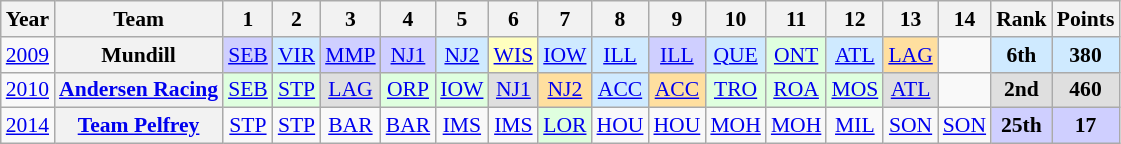<table class="wikitable" style="text-align:center; font-size:90%">
<tr>
<th>Year</th>
<th>Team</th>
<th>1</th>
<th>2</th>
<th>3</th>
<th>4</th>
<th>5</th>
<th>6</th>
<th>7</th>
<th>8</th>
<th>9</th>
<th>10</th>
<th>11</th>
<th>12</th>
<th>13</th>
<th>14</th>
<th>Rank</th>
<th>Points</th>
</tr>
<tr>
<td><a href='#'>2009</a></td>
<th>Mundill</th>
<td style="background:#CFCFFF;"><a href='#'>SEB</a><br></td>
<td style="background:#CFEAFF;"><a href='#'>VIR</a><br></td>
<td style="background:#CFCFFF;"><a href='#'>MMP</a><br></td>
<td style="background:#CFCFFF;"><a href='#'>NJ1</a><br></td>
<td style="background:#CFEAFF;"><a href='#'>NJ2</a><br></td>
<td style="background:#FFFFBF;"><a href='#'>WIS</a><br></td>
<td style="background:#CFEAFF;"><a href='#'>IOW</a><br></td>
<td style="background:#CFEAFF;"><a href='#'>ILL</a><br></td>
<td style="background:#CFCFFF;"><a href='#'>ILL</a><br></td>
<td style="background:#CFEAFF;"><a href='#'>QUE</a><br></td>
<td style="background:#DFFFDF;"><a href='#'>ONT</a><br></td>
<td style="background:#CFEAFF;"><a href='#'>ATL</a><br></td>
<td style="background:#FFDF9F;"><a href='#'>LAG</a><br></td>
<td></td>
<td style="background:#CFEAFF;"><strong>6th</strong></td>
<td style="background:#CFEAFF;"><strong>380</strong></td>
</tr>
<tr>
<td><a href='#'>2010</a></td>
<th><a href='#'>Andersen Racing</a></th>
<td style="background:#DFFFDF;"><a href='#'>SEB</a><br></td>
<td style="background:#DFFFDF;"><a href='#'>STP</a><br></td>
<td style="background:#DFDFDF;"><a href='#'>LAG</a><br></td>
<td style="background:#DFFFDF;"><a href='#'>ORP</a><br></td>
<td style="background:#DFFFDF;"><a href='#'>IOW</a><br></td>
<td style="background:#DFDFDF;"><a href='#'>NJ1</a><br></td>
<td style="background:#FFDF9F;"><a href='#'>NJ2</a><br></td>
<td style="background:#CFEAFF;"><a href='#'>ACC</a><br></td>
<td style="background:#FFDF9F;"><a href='#'>ACC</a><br></td>
<td style="background:#DFFFDF;"><a href='#'>TRO</a><br></td>
<td style="background:#DFFFDF;"><a href='#'>ROA</a><br></td>
<td style="background:#DFFFDF;"><a href='#'>MOS</a><br></td>
<td style="background:#DFDFDF;"><a href='#'>ATL</a><br></td>
<td></td>
<td style="background:#DFDFDF;"><strong>2nd</strong></td>
<td style="background:#DFDFDF;"><strong>460</strong></td>
</tr>
<tr>
<td><a href='#'>2014</a></td>
<th><a href='#'>Team Pelfrey</a></th>
<td><a href='#'>STP</a><br><small> </small></td>
<td><a href='#'>STP</a><br><small> </small></td>
<td><a href='#'>BAR</a><br><small> </small></td>
<td><a href='#'>BAR</a><br><small> </small></td>
<td><a href='#'>IMS</a><br><small> </small></td>
<td><a href='#'>IMS</a><br><small> </small></td>
<td style="background:#DFFFDF;"><a href='#'>LOR</a><br></td>
<td><a href='#'>HOU</a><br><small> </small></td>
<td><a href='#'>HOU</a><br><small> </small></td>
<td><a href='#'>MOH</a><br><small> </small></td>
<td><a href='#'>MOH</a><br><small> </small></td>
<td><a href='#'>MIL</a><br><small> </small></td>
<td><a href='#'>SON</a><br><small> </small></td>
<td><a href='#'>SON</a><br><small> </small></td>
<td style="background:#CFCFFF;"><strong>25th</strong></td>
<td style="background:#CFCFFF;"><strong>17</strong></td>
</tr>
</table>
